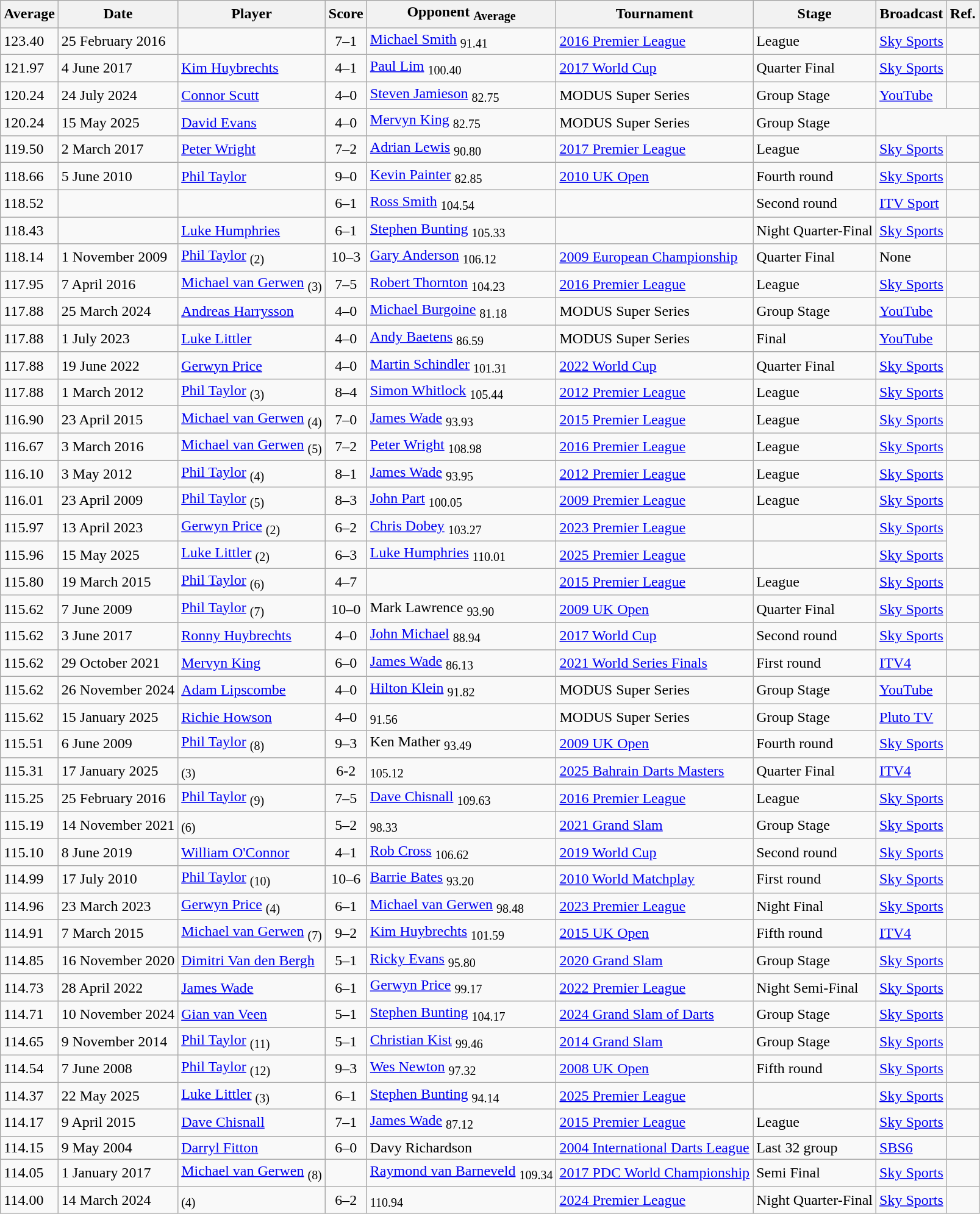<table class="wikitable">
<tr>
<th>Average</th>
<th>Date</th>
<th>Player</th>
<th>Score</th>
<th>Opponent <sub>Average</sub></th>
<th>Tournament</th>
<th>Stage</th>
<th>Broadcast</th>
<th>Ref.</th>
</tr>
<tr>
<td>123.40</td>
<td>25 February 2016</td>
<td></td>
<td style="text-align:center;">7–1</td>
<td> <a href='#'>Michael Smith</a> <sub>91.41</sub></td>
<td><a href='#'>2016 Premier League</a></td>
<td>League</td>
<td><a href='#'>Sky Sports</a></td>
<td></td>
</tr>
<tr>
<td>121.97</td>
<td>4 June 2017</td>
<td> <a href='#'>Kim Huybrechts</a></td>
<td style="text-align:center;">4–1</td>
<td> <a href='#'>Paul Lim</a> <sub>100.40</sub></td>
<td><a href='#'>2017 World Cup</a></td>
<td>Quarter Final</td>
<td><a href='#'>Sky Sports</a></td>
<td></td>
</tr>
<tr>
<td>120.24</td>
<td>24 July 2024</td>
<td> <a href='#'>Connor Scutt</a></td>
<td style="text-align:center;">4–0</td>
<td> <a href='#'>Steven Jamieson</a> <sub>82.75</sub></td>
<td>MODUS Super Series</td>
<td>Group Stage</td>
<td><a href='#'>YouTube</a></td>
<td></td>
</tr>
<tr>
<td>120.24</td>
<td>15 May 2025</td>
<td> <a href='#'>David Evans</a></td>
<td style="text-align:center;">4–0</td>
<td> <a href='#'>Mervyn King</a> <sub>82.75</sub></td>
<td>MODUS Super Series</td>
<td>Group Stage</td>
</tr>
<tr>
<td>119.50</td>
<td>2 March 2017</td>
<td> <a href='#'>Peter Wright</a></td>
<td style="text-align:center;">7–2</td>
<td> <a href='#'>Adrian Lewis</a> <sub>90.80</sub></td>
<td><a href='#'>2017 Premier League</a></td>
<td>League</td>
<td><a href='#'>Sky Sports</a></td>
<td></td>
</tr>
<tr>
<td>118.66</td>
<td>5 June 2010</td>
<td> <a href='#'>Phil Taylor</a></td>
<td style="text-align:center;">9–0</td>
<td> <a href='#'>Kevin Painter</a> <sub>82.85</sub></td>
<td><a href='#'>2010 UK Open</a></td>
<td>Fourth round</td>
<td><a href='#'>Sky Sports</a></td>
<td></td>
</tr>
<tr>
<td>118.52</td>
<td></td>
<td></td>
<td style="text-align:center;">6–1</td>
<td> <a href='#'>Ross Smith</a> <sub>104.54</sub></td>
<td></td>
<td>Second round</td>
<td><a href='#'>ITV Sport</a></td>
<td></td>
</tr>
<tr>
<td>118.43</td>
<td></td>
<td {{nowrap> <a href='#'>Luke Humphries</a></td>
<td style="text-align:center;">6–1</td>
<td> <a href='#'>Stephen Bunting</a> <sub>105.33</sub></td>
<td></td>
<td>Night Quarter-Final</td>
<td><a href='#'>Sky Sports</a></td>
<td></td>
</tr>
<tr>
<td>118.14</td>
<td>1 November 2009</td>
<td> <a href='#'>Phil Taylor</a> <sub>(2)</sub></td>
<td style="text-align:center;">10–3</td>
<td> <a href='#'>Gary Anderson</a> <sub>106.12</sub></td>
<td><a href='#'>2009 European Championship</a></td>
<td>Quarter Final</td>
<td>None</td>
<td></td>
</tr>
<tr>
<td>117.95</td>
<td>7 April 2016</td>
<td> <a href='#'>Michael van Gerwen</a> <sub>(3)</sub></td>
<td style="text-align:center;">7–5</td>
<td> <a href='#'>Robert Thornton</a> <sub>104.23</sub></td>
<td><a href='#'>2016 Premier League</a></td>
<td>League</td>
<td><a href='#'>Sky Sports</a></td>
<td></td>
</tr>
<tr>
<td>117.88</td>
<td>25 March 2024</td>
<td> <a href='#'>Andreas Harrysson</a></td>
<td style="text-align:center;">4–0</td>
<td> <a href='#'>Michael Burgoine</a> <sub>81.18</sub></td>
<td>MODUS Super Series</td>
<td>Group Stage</td>
<td><a href='#'>YouTube</a></td>
<td></td>
</tr>
<tr>
<td>117.88</td>
<td>1 July 2023</td>
<td> <a href='#'>Luke Littler</a></td>
<td style="text-align:center;">4–0</td>
<td> <a href='#'>Andy Baetens</a> <sub>86.59</sub></td>
<td>MODUS Super Series</td>
<td>Final</td>
<td><a href='#'>YouTube</a></td>
<td></td>
</tr>
<tr>
<td>117.88</td>
<td>19 June 2022</td>
<td> <a href='#'>Gerwyn Price</a></td>
<td style="text-align:center;">4–0</td>
<td> <a href='#'>Martin Schindler</a> <sub>101.31</sub></td>
<td><a href='#'>2022 World Cup</a></td>
<td>Quarter Final</td>
<td><a href='#'>Sky Sports</a></td>
<td></td>
</tr>
<tr>
<td>117.88</td>
<td>1 March 2012</td>
<td> <a href='#'>Phil Taylor</a> <sub>(3)</sub></td>
<td style="text-align:center;">8–4</td>
<td> <a href='#'>Simon Whitlock</a> <sub>105.44</sub></td>
<td><a href='#'>2012 Premier League</a></td>
<td>League</td>
<td><a href='#'>Sky Sports</a></td>
<td></td>
</tr>
<tr>
<td>116.90</td>
<td>23 April 2015</td>
<td> <a href='#'>Michael van Gerwen</a> <sub>(4)</sub></td>
<td style="text-align:center;">7–0</td>
<td> <a href='#'>James Wade</a> <sub>93.93</sub></td>
<td><a href='#'>2015 Premier League</a></td>
<td>League</td>
<td><a href='#'>Sky Sports</a></td>
<td></td>
</tr>
<tr>
<td>116.67</td>
<td>3 March 2016</td>
<td> <a href='#'>Michael van Gerwen</a> <sub>(5)</sub></td>
<td style="text-align:center;">7–2</td>
<td> <a href='#'>Peter Wright</a> <sub>108.98</sub></td>
<td><a href='#'>2016 Premier League</a></td>
<td>League</td>
<td><a href='#'>Sky Sports</a></td>
<td></td>
</tr>
<tr>
<td>116.10</td>
<td>3 May 2012</td>
<td> <a href='#'>Phil Taylor</a> <sub>(4)</sub></td>
<td style="text-align:center;">8–1</td>
<td> <a href='#'>James Wade</a> <sub>93.95</sub></td>
<td><a href='#'>2012 Premier League</a></td>
<td>League</td>
<td><a href='#'>Sky Sports</a></td>
<td></td>
</tr>
<tr>
<td>116.01</td>
<td>23 April 2009</td>
<td> <a href='#'>Phil Taylor</a> <sub>(5)</sub></td>
<td style="text-align:center;">8–3</td>
<td> <a href='#'>John Part</a> <sub>100.05</sub></td>
<td><a href='#'>2009 Premier League</a></td>
<td>League</td>
<td><a href='#'>Sky Sports</a></td>
<td></td>
</tr>
<tr>
<td>115.97</td>
<td>13 April 2023</td>
<td> <a href='#'>Gerwyn Price</a> <sub>(2)</sub></td>
<td style="text-align:center;">6–2</td>
<td> <a href='#'>Chris Dobey</a> <sub>103.27</sub></td>
<td><a href='#'>2023 Premier League</a></td>
<td></td>
<td><a href='#'>Sky Sports</a></td>
</tr>
<tr>
<td>115.96</td>
<td>15 May 2025</td>
<td> <a href='#'>Luke Littler</a> <sub>(2)</sub></td>
<td style="text-align:center;">6–3</td>
<td> <a href='#'>Luke Humphries</a> <sub>110.01</sub></td>
<td><a href='#'>2025 Premier League</a></td>
<td></td>
<td><a href='#'>Sky Sports</a></td>
</tr>
<tr>
<td>115.80</td>
<td>19 March 2015</td>
<td> <a href='#'>Phil Taylor</a> <sub>(6)</sub></td>
<td style="text-align:center;">4–7</td>
<td></td>
<td><a href='#'>2015 Premier League</a></td>
<td>League</td>
<td><a href='#'>Sky Sports</a></td>
<td></td>
</tr>
<tr>
<td>115.62</td>
<td>7 June 2009</td>
<td> <a href='#'>Phil Taylor</a> <sub>(7)</sub></td>
<td style="text-align:center;">10–0</td>
<td> Mark Lawrence <sub>93.90</sub></td>
<td><a href='#'>2009 UK Open</a></td>
<td>Quarter Final</td>
<td><a href='#'>Sky Sports</a></td>
<td></td>
</tr>
<tr>
<td>115.62</td>
<td>3 June 2017</td>
<td> <a href='#'>Ronny Huybrechts</a></td>
<td style="text-align:center;">4–0</td>
<td> <a href='#'>John Michael</a> <sub>88.94</sub></td>
<td><a href='#'>2017 World Cup</a></td>
<td>Second round</td>
<td><a href='#'>Sky Sports</a></td>
<td></td>
</tr>
<tr>
<td>115.62</td>
<td>29 October 2021</td>
<td> <a href='#'>Mervyn King</a></td>
<td style="text-align:center;">6–0</td>
<td> <a href='#'>James Wade</a> <sub>86.13</sub></td>
<td><a href='#'>2021 World Series Finals</a></td>
<td>First round</td>
<td><a href='#'>ITV4</a></td>
<td></td>
</tr>
<tr>
<td>115.62</td>
<td>26 November 2024</td>
<td> <a href='#'>Adam Lipscombe</a></td>
<td style="text-align:center;">4–0</td>
<td> <a href='#'>Hilton Klein</a> <sub>91.82</sub></td>
<td>MODUS Super Series</td>
<td>Group Stage</td>
<td><a href='#'>YouTube</a></td>
<td></td>
</tr>
<tr>
<td>115.62</td>
<td>15 January 2025</td>
<td> <a href='#'>Richie Howson</a></td>
<td style="text-align:center;">4–0</td>
<td> <sub>91.56</sub></td>
<td>MODUS Super Series</td>
<td>Group Stage</td>
<td><a href='#'>Pluto TV</a></td>
<td></td>
</tr>
<tr>
<td>115.51</td>
<td>6 June 2009</td>
<td> <a href='#'>Phil Taylor</a> <sub>(8)</sub></td>
<td style="text-align:center;">9–3</td>
<td> Ken Mather <sub>93.49</sub></td>
<td><a href='#'>2009 UK Open</a></td>
<td>Fourth round</td>
<td><a href='#'>Sky Sports</a></td>
<td></td>
</tr>
<tr>
<td>115.31</td>
<td>17 January 2025</td>
<td> <sub>(3)</sub></td>
<td style="text-align:center;">6-2</td>
<td> <sub>105.12</sub></td>
<td><a href='#'>2025 Bahrain Darts Masters</a></td>
<td>Quarter Final</td>
<td><a href='#'>ITV4</a></td>
<td></td>
</tr>
<tr>
<td>115.25</td>
<td>25 February 2016</td>
<td> <a href='#'>Phil Taylor</a> <sub>(9)</sub></td>
<td style="text-align:center;">7–5</td>
<td> <a href='#'>Dave Chisnall</a> <sub>109.63</sub></td>
<td><a href='#'>2016 Premier League</a></td>
<td>League</td>
<td><a href='#'>Sky Sports</a></td>
<td></td>
</tr>
<tr>
<td>115.19</td>
<td>14 November 2021</td>
<td> <sub>(6)</sub></td>
<td style="text-align:center;">5–2</td>
<td> <sub>98.33</sub></td>
<td><a href='#'>2021 Grand Slam</a></td>
<td>Group Stage</td>
<td><a href='#'>Sky Sports</a></td>
<td></td>
</tr>
<tr>
<td>115.10</td>
<td>8 June 2019</td>
<td> <a href='#'>William O'Connor</a></td>
<td style="text-align:center;">4–1</td>
<td> <a href='#'>Rob Cross</a> <sub>106.62</sub></td>
<td><a href='#'>2019 World Cup</a></td>
<td>Second round</td>
<td><a href='#'>Sky Sports</a></td>
<td></td>
</tr>
<tr>
<td>114.99</td>
<td>17 July 2010</td>
<td> <a href='#'>Phil Taylor</a> <sub>(10)</sub></td>
<td style="text-align:center;">10–6</td>
<td> <a href='#'>Barrie Bates</a> <sub>93.20</sub></td>
<td><a href='#'>2010 World Matchplay</a></td>
<td>First round</td>
<td><a href='#'>Sky Sports</a></td>
<td></td>
</tr>
<tr>
<td>114.96</td>
<td>23 March 2023</td>
<td> <a href='#'>Gerwyn Price</a> <sub>(4)</sub></td>
<td style="text-align:center;">6–1</td>
<td> <a href='#'>Michael van Gerwen</a> <sub>98.48</sub></td>
<td><a href='#'>2023 Premier League</a></td>
<td>Night Final</td>
<td><a href='#'>Sky Sports</a></td>
<td></td>
</tr>
<tr>
<td>114.91</td>
<td>7 March 2015</td>
<td> <a href='#'>Michael van Gerwen</a> <sub>(7)</sub></td>
<td style="text-align:center;">9–2</td>
<td> <a href='#'>Kim Huybrechts</a> <sub>101.59</sub></td>
<td><a href='#'>2015 UK Open</a></td>
<td>Fifth round</td>
<td><a href='#'>ITV4</a></td>
<td></td>
</tr>
<tr>
<td>114.85</td>
<td>16 November 2020</td>
<td> <a href='#'>Dimitri Van den Bergh</a></td>
<td style="text-align:center;">5–1</td>
<td> <a href='#'>Ricky Evans</a> <sub>95.80</sub></td>
<td><a href='#'>2020 Grand Slam</a></td>
<td>Group Stage</td>
<td><a href='#'>Sky Sports</a></td>
<td></td>
</tr>
<tr>
<td>114.73</td>
<td>28 April 2022</td>
<td> <a href='#'>James Wade</a></td>
<td style="text-align:center;">6–1</td>
<td> <a href='#'>Gerwyn Price</a> <sub>99.17</sub></td>
<td><a href='#'>2022 Premier League</a></td>
<td>Night Semi-Final</td>
<td><a href='#'>Sky Sports</a></td>
<td></td>
</tr>
<tr>
<td>114.71</td>
<td>10 November 2024</td>
<td> <a href='#'>Gian van Veen</a></td>
<td style="text-align:center;">5–1</td>
<td> <a href='#'>Stephen Bunting</a> <sub>104.17</sub></td>
<td><a href='#'>2024 Grand Slam of Darts</a></td>
<td>Group Stage</td>
<td><a href='#'>Sky Sports</a></td>
<td></td>
</tr>
<tr>
<td>114.65</td>
<td>9 November 2014</td>
<td> <a href='#'>Phil Taylor</a> <sub>(11)</sub></td>
<td style="text-align:center;">5–1</td>
<td> <a href='#'>Christian Kist</a> <sub>99.46</sub></td>
<td><a href='#'>2014 Grand Slam</a></td>
<td>Group Stage</td>
<td><a href='#'>Sky Sports</a></td>
<td></td>
</tr>
<tr>
<td>114.54</td>
<td>7 June 2008</td>
<td> <a href='#'>Phil Taylor</a> <sub>(12)</sub></td>
<td style="text-align:center;">9–3</td>
<td> <a href='#'>Wes Newton</a> <sub>97.32</sub></td>
<td><a href='#'>2008 UK Open</a></td>
<td>Fifth round</td>
<td><a href='#'>Sky Sports</a></td>
<td></td>
</tr>
<tr>
<td>114.37</td>
<td>22 May 2025</td>
<td> <a href='#'>Luke Littler</a> <sub>(3)</sub></td>
<td style="text-align:center;">6–1</td>
<td> <a href='#'>Stephen Bunting</a> <sub>94.14</sub></td>
<td><a href='#'>2025 Premier League</a></td>
<td></td>
<td><a href='#'>Sky Sports</a></td>
</tr>
<tr>
<td>114.17</td>
<td>9 April 2015</td>
<td> <a href='#'>Dave Chisnall</a></td>
<td style="text-align:center;">7–1</td>
<td> <a href='#'>James Wade</a> <sub>87.12</sub></td>
<td><a href='#'>2015 Premier League</a></td>
<td>League</td>
<td><a href='#'>Sky Sports</a></td>
<td></td>
</tr>
<tr>
<td>114.15</td>
<td>9 May 2004</td>
<td> <a href='#'>Darryl Fitton</a></td>
<td style="text-align:center;">6–0</td>
<td> Davy Richardson</td>
<td><a href='#'>2004 International Darts League</a></td>
<td>Last 32 group</td>
<td><a href='#'>SBS6</a></td>
<td></td>
</tr>
<tr>
<td>114.05</td>
<td>1 January 2017</td>
<td> <a href='#'>Michael van Gerwen</a> <sub>(8)</sub></td>
<td style="text-align:center;"></td>
<td> <a href='#'>Raymond van Barneveld</a> <sub>109.34</sub></td>
<td><a href='#'>2017 PDC World Championship</a></td>
<td>Semi Final</td>
<td><a href='#'>Sky Sports</a></td>
<td></td>
</tr>
<tr>
<td>114.00</td>
<td>14 March 2024</td>
<td><sub>(4)</sub></td>
<td style="text-align:center;">6–2</td>
<td> <sub>110.94</sub></td>
<td><a href='#'>2024 Premier League</a></td>
<td>Night Quarter-Final</td>
<td><a href='#'>Sky Sports</a></td>
<td></td>
</tr>
</table>
